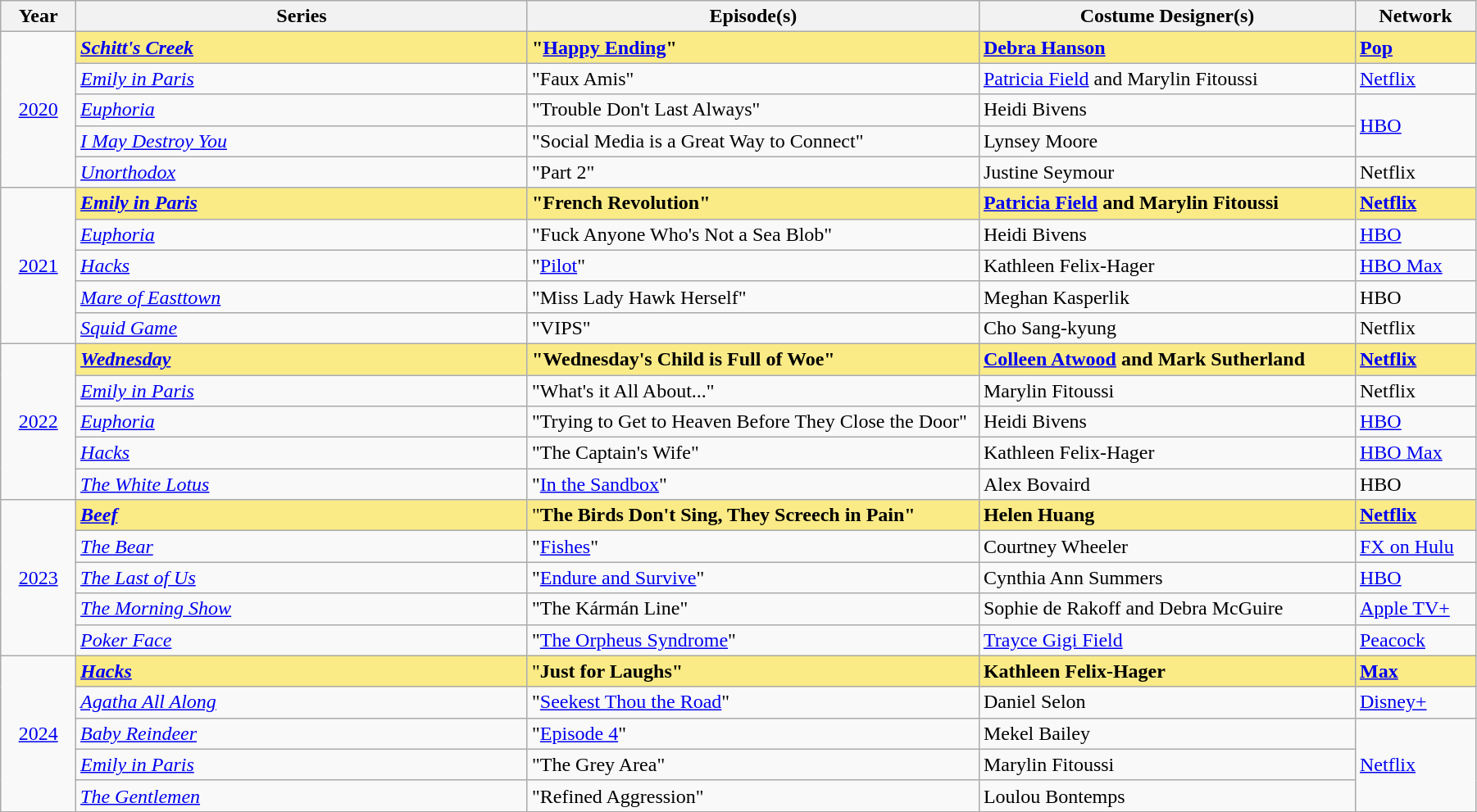<table class="wikitable" width="95%" cellpadding="4">
<tr>
<th width="5%">Year</th>
<th width="30%">Series</th>
<th width="30%">Episode(s)</th>
<th width="25%">Costume Designer(s)</th>
<th width="8%">Network</th>
</tr>
<tr>
<td rowspan="5" style="text-align:center;"><a href='#'>2020</a> <br></td>
<td style="background:#FAEB86;"><strong><em><a href='#'>Schitt's Creek</a></em></strong></td>
<td style="background:#FAEB86;"><strong>"<a href='#'>Happy Ending</a>"</strong></td>
<td style="background:#FAEB86;"><strong><a href='#'>Debra Hanson</a></strong></td>
<td style="background:#FAEB86;"><strong><a href='#'>Pop</a></strong></td>
</tr>
<tr>
<td><em><a href='#'>Emily in Paris</a></em></td>
<td>"Faux Amis"</td>
<td><a href='#'>Patricia Field</a> and Marylin Fitoussi</td>
<td><a href='#'>Netflix</a></td>
</tr>
<tr>
<td><em><a href='#'>Euphoria</a></em></td>
<td>"Trouble Don't Last Always"</td>
<td>Heidi Bivens</td>
<td rowspan="2"><a href='#'>HBO</a></td>
</tr>
<tr>
<td><em><a href='#'>I May Destroy You</a></em></td>
<td>"Social Media is a Great Way to Connect"</td>
<td>Lynsey Moore</td>
</tr>
<tr>
<td><em><a href='#'>Unorthodox</a></em></td>
<td>"Part 2"</td>
<td>Justine Seymour</td>
<td>Netflix</td>
</tr>
<tr>
<td rowspan="5" style="text-align:center;"><a href='#'>2021</a><br></td>
<td style="background:#FAEB86;"><strong><em><a href='#'>Emily in Paris</a></em></strong></td>
<td style="background:#FAEB86;"><strong>"French Revolution"</strong></td>
<td style="background:#FAEB86;"><strong><a href='#'>Patricia Field</a> and Marylin Fitoussi</strong></td>
<td style="background:#FAEB86;"><strong><a href='#'>Netflix</a></strong></td>
</tr>
<tr>
<td><em><a href='#'>Euphoria</a></em></td>
<td>"Fuck Anyone Who's Not a Sea Blob"</td>
<td>Heidi Bivens</td>
<td><a href='#'>HBO</a></td>
</tr>
<tr>
<td><em><a href='#'>Hacks</a></em></td>
<td>"<a href='#'>Pilot</a>"</td>
<td>Kathleen Felix-Hager</td>
<td><a href='#'>HBO Max</a></td>
</tr>
<tr>
<td><em><a href='#'>Mare of Easttown</a></em></td>
<td>"Miss Lady Hawk Herself"</td>
<td>Meghan Kasperlik</td>
<td>HBO</td>
</tr>
<tr>
<td><em><a href='#'>Squid Game</a></em></td>
<td>"VIPS"</td>
<td>Cho Sang-kyung</td>
<td>Netflix</td>
</tr>
<tr>
<td rowspan="5" style="text-align:center;"><a href='#'>2022</a><br></td>
<td style="background:#FAEB86;"><strong><em><a href='#'>Wednesday</a></em></strong></td>
<td style="background:#FAEB86;"><strong>"Wednesday's Child is Full of Woe"</strong></td>
<td style="background:#FAEB86;"><strong><a href='#'>Colleen Atwood</a> and Mark Sutherland</strong></td>
<td style="background:#FAEB86;"><strong><a href='#'>Netflix</a></strong></td>
</tr>
<tr>
<td><em><a href='#'>Emily in Paris</a></em></td>
<td>"What's it All About..."</td>
<td>Marylin Fitoussi</td>
<td>Netflix</td>
</tr>
<tr>
<td><em><a href='#'>Euphoria</a></em></td>
<td>"Trying to Get to Heaven Before They Close the Door"</td>
<td>Heidi Bivens</td>
<td><a href='#'>HBO</a></td>
</tr>
<tr>
<td><em><a href='#'>Hacks</a></em></td>
<td>"The Captain's Wife"</td>
<td>Kathleen Felix-Hager</td>
<td><a href='#'>HBO Max</a></td>
</tr>
<tr>
<td><em><a href='#'>The White Lotus</a></em></td>
<td>"<a href='#'>In the Sandbox</a>"</td>
<td>Alex Bovaird</td>
<td>HBO</td>
</tr>
<tr>
<td rowspan="5" style="text-align:center;"><a href='#'>2023</a><br></td>
<td style="background:#FAEB86;"><strong><em><a href='#'>Beef</a></em></strong></td>
<td style="background:#FAEB86;">"<strong>The Birds Don't Sing, They Screech in Pain"</strong></td>
<td style="background:#FAEB86;"><strong>Helen Huang</strong></td>
<td style="background:#FAEB86;"><strong><a href='#'>Netflix</a></strong></td>
</tr>
<tr>
<td><em><a href='#'>The Bear</a></em></td>
<td>"<a href='#'>Fishes</a>"</td>
<td>Courtney Wheeler</td>
<td><a href='#'>FX on Hulu</a></td>
</tr>
<tr>
<td><em><a href='#'>The Last of Us</a></em></td>
<td>"<a href='#'>Endure and Survive</a>"</td>
<td>Cynthia Ann Summers</td>
<td><a href='#'>HBO</a></td>
</tr>
<tr>
<td><em><a href='#'>The Morning Show</a></em></td>
<td>"The Kármán Line"</td>
<td>Sophie de Rakoff and Debra McGuire</td>
<td><a href='#'>Apple TV+</a></td>
</tr>
<tr>
<td><em><a href='#'>Poker Face</a></em></td>
<td>"<a href='#'>The Orpheus Syndrome</a>"</td>
<td><a href='#'>Trayce Gigi Field</a></td>
<td><a href='#'>Peacock</a></td>
</tr>
<tr>
<td rowspan="5" style="text-align:center;"><a href='#'>2024</a><br></td>
<td style="background:#FAEB86;"><strong><em><a href='#'>Hacks</a></em></strong></td>
<td style="background:#FAEB86;">"<strong>Just for Laughs"</strong></td>
<td style="background:#FAEB86;"><strong>Kathleen Felix-Hager</strong></td>
<td style="background:#FAEB86;"><strong><a href='#'>Max</a></strong></td>
</tr>
<tr>
<td><em><a href='#'>Agatha All Along</a></em></td>
<td>"<a href='#'>Seekest Thou the Road</a>"</td>
<td>Daniel Selon</td>
<td><a href='#'>Disney+</a></td>
</tr>
<tr>
<td><em><a href='#'>Baby Reindeer</a></em></td>
<td>"<a href='#'>Episode 4</a>"</td>
<td>Mekel Bailey</td>
<td rowspan="3"><a href='#'>Netflix</a></td>
</tr>
<tr>
<td><em><a href='#'>Emily in Paris</a></em></td>
<td>"The Grey Area"</td>
<td>Marylin Fitoussi</td>
</tr>
<tr>
<td><em><a href='#'>The Gentlemen</a></em></td>
<td>"Refined Aggression"</td>
<td>Loulou Bontemps</td>
</tr>
<tr>
</tr>
</table>
